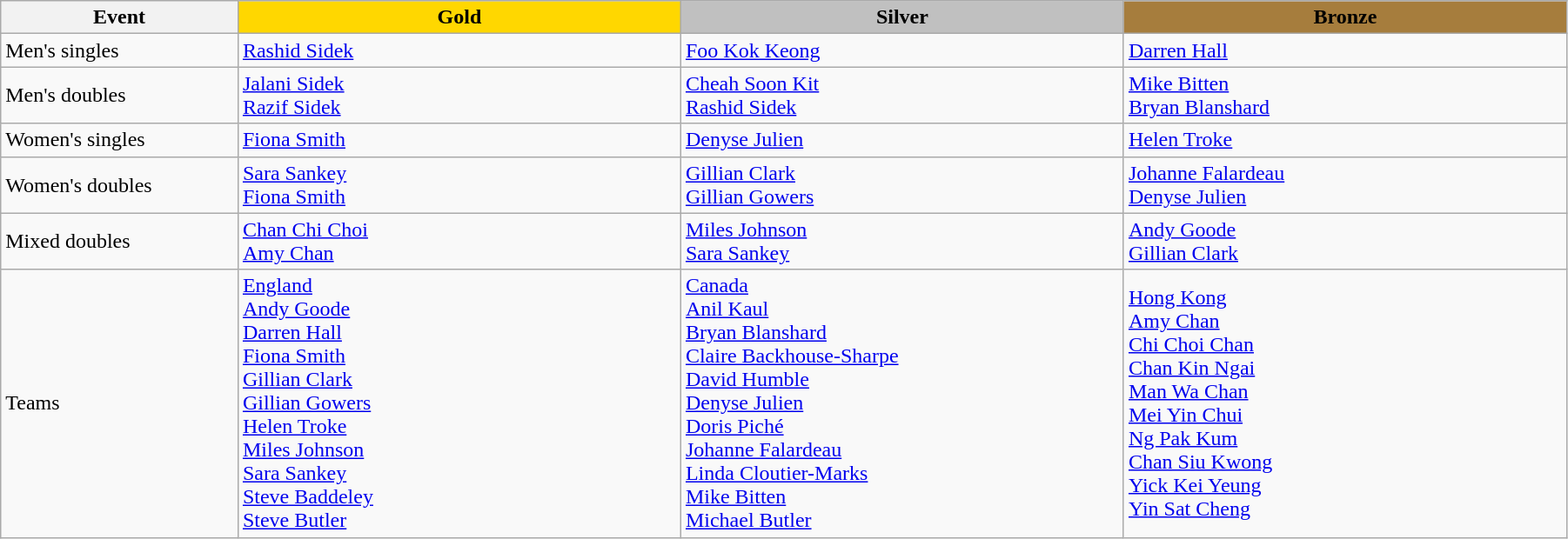<table class="wikitable" style="width:95%;">
<tr>
<th style="width:15%;"><strong>Event</strong></th>
<th style="background:gold; width:28%;">Gold</th>
<th style="background:silver; width:28%;">Silver</th>
<th style="background:#a67d3d; width:28%;">Bronze</th>
</tr>
<tr>
<td>Men's singles</td>
<td> <a href='#'>Rashid Sidek</a></td>
<td> <a href='#'>Foo Kok Keong</a></td>
<td> <a href='#'>Darren Hall</a></td>
</tr>
<tr>
<td>Men's doubles</td>
<td> <a href='#'>Jalani Sidek</a><br> <a href='#'>Razif Sidek</a></td>
<td> <a href='#'>Cheah Soon Kit</a><br> <a href='#'>Rashid Sidek</a></td>
<td> <a href='#'>Mike Bitten</a><br> <a href='#'>Bryan Blanshard</a></td>
</tr>
<tr>
<td>Women's singles</td>
<td> <a href='#'>Fiona Smith</a></td>
<td> <a href='#'>Denyse Julien</a></td>
<td> <a href='#'>Helen Troke</a></td>
</tr>
<tr>
<td>Women's doubles</td>
<td> <a href='#'>Sara Sankey</a><br> <a href='#'>Fiona Smith</a></td>
<td> <a href='#'>Gillian Clark</a><br> <a href='#'>Gillian Gowers</a></td>
<td> <a href='#'>Johanne Falardeau</a><br> <a href='#'>Denyse Julien</a></td>
</tr>
<tr>
<td>Mixed doubles</td>
<td> <a href='#'>Chan Chi Choi</a><br> <a href='#'>Amy Chan</a></td>
<td> <a href='#'>Miles Johnson</a><br> <a href='#'>Sara Sankey</a></td>
<td> <a href='#'>Andy Goode</a><br> <a href='#'>Gillian Clark</a></td>
</tr>
<tr>
<td>Teams</td>
<td> <a href='#'>England</a><br><a href='#'>Andy Goode</a><br><a href='#'>Darren Hall</a><br><a href='#'>Fiona Smith</a><br><a href='#'>Gillian Clark</a><br><a href='#'>Gillian Gowers</a><br><a href='#'>Helen Troke</a><br><a href='#'>Miles Johnson</a><br><a href='#'>Sara Sankey</a><br><a href='#'>Steve Baddeley</a><br><a href='#'>Steve Butler</a></td>
<td> <a href='#'>Canada</a><br><a href='#'>Anil Kaul</a><br><a href='#'>Bryan Blanshard</a><br><a href='#'>Claire Backhouse-Sharpe</a><br><a href='#'>David Humble</a><br><a href='#'>Denyse Julien</a><br><a href='#'>Doris Piché</a><br><a href='#'>Johanne Falardeau</a><br><a href='#'>Linda Cloutier-Marks</a><br><a href='#'>Mike Bitten</a><br><a href='#'>Michael Butler</a></td>
<td> <a href='#'>Hong Kong</a><br><a href='#'>Amy Chan</a><br><a href='#'>Chi Choi Chan</a><br><a href='#'>Chan Kin Ngai</a><br><a href='#'>Man Wa Chan</a><br><a href='#'>Mei Yin Chui</a><br><a href='#'>Ng Pak Kum</a><br><a href='#'>Chan Siu Kwong</a><br><a href='#'>Yick Kei Yeung</a><br><a href='#'>Yin Sat Cheng</a></td>
</tr>
</table>
